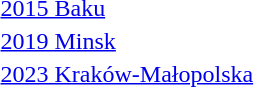<table>
<tr valign="center">
<td><a href='#'>2015 Baku</a><br></td>
<td></td>
<td></td>
<td></td>
</tr>
<tr valign="center">
<td rowspan="2"><a href='#'>2019 Minsk</a><br></td>
<td rowspan="2"></td>
<td rowspan="2"></td>
<td></td>
</tr>
<tr>
<td></td>
</tr>
<tr valign="center">
<td rowspan="2"><a href='#'>2023 Kraków-Małopolska</a><br></td>
<td rowspan="2"></td>
<td rowspan="2"></td>
<td></td>
</tr>
<tr>
<td></td>
</tr>
</table>
